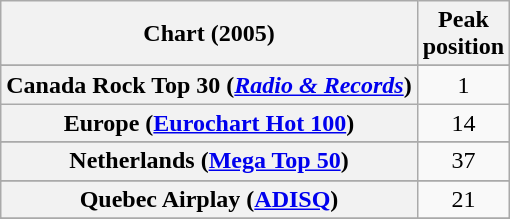<table class="wikitable sortable plainrowheaders" style="text-align:center">
<tr>
<th scope="col">Chart (2005)</th>
<th scope="col">Peak<br>position</th>
</tr>
<tr>
</tr>
<tr>
</tr>
<tr>
</tr>
<tr>
<th scope="row">Canada Rock Top 30 (<em><a href='#'>Radio & Records</a></em>)</th>
<td>1</td>
</tr>
<tr>
<th scope="row">Europe (<a href='#'>Eurochart Hot 100</a>)</th>
<td>14</td>
</tr>
<tr>
</tr>
<tr>
</tr>
<tr>
</tr>
<tr>
<th scope="row">Netherlands (<a href='#'>Mega Top 50</a>)</th>
<td>37</td>
</tr>
<tr>
</tr>
<tr>
</tr>
<tr>
</tr>
<tr>
<th scope="row">Quebec Airplay (<a href='#'>ADISQ</a>)</th>
<td>21</td>
</tr>
<tr>
</tr>
<tr>
</tr>
<tr>
</tr>
<tr>
</tr>
<tr>
</tr>
<tr>
</tr>
<tr>
</tr>
<tr>
</tr>
</table>
